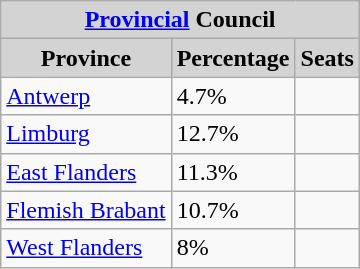<table class="wikitable">
<tr>
<th style="background:LightGrey;" colspan=3><a href='#'>Provincial</a> Council</th>
</tr>
<tr>
<th style="background:LightGrey;">Province</th>
<th style="background:LightGrey;">Percentage</th>
<th style="background:LightGrey;">Seats</th>
</tr>
<tr>
<td> <a href='#'>Antwerp</a></td>
<td>4.7%</td>
<td></td>
</tr>
<tr>
<td> <a href='#'>Limburg</a></td>
<td>12.7%</td>
<td></td>
</tr>
<tr>
<td> <a href='#'>East Flanders</a></td>
<td>11.3%</td>
<td></td>
</tr>
<tr>
<td> <a href='#'>Flemish Brabant</a></td>
<td>10.7%</td>
<td></td>
</tr>
<tr>
<td> <a href='#'>West Flanders</a></td>
<td>8%</td>
<td></td>
</tr>
</table>
